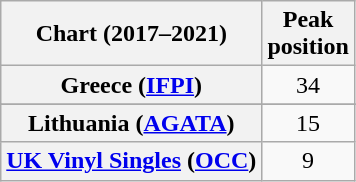<table class="wikitable sortable plainrowheaders" style="text-align:center;">
<tr>
<th>Chart (2017–2021)</th>
<th>Peak<br>position</th>
</tr>
<tr>
<th scope="row">Greece (<a href='#'>IFPI</a>)</th>
<td>34</td>
</tr>
<tr>
</tr>
<tr>
<th scope="row">Lithuania (<a href='#'>AGATA</a>)</th>
<td>15</td>
</tr>
<tr>
<th scope="row"><a href='#'>UK Vinyl Singles</a> (<a href='#'>OCC</a>)</th>
<td>9</td>
</tr>
</table>
